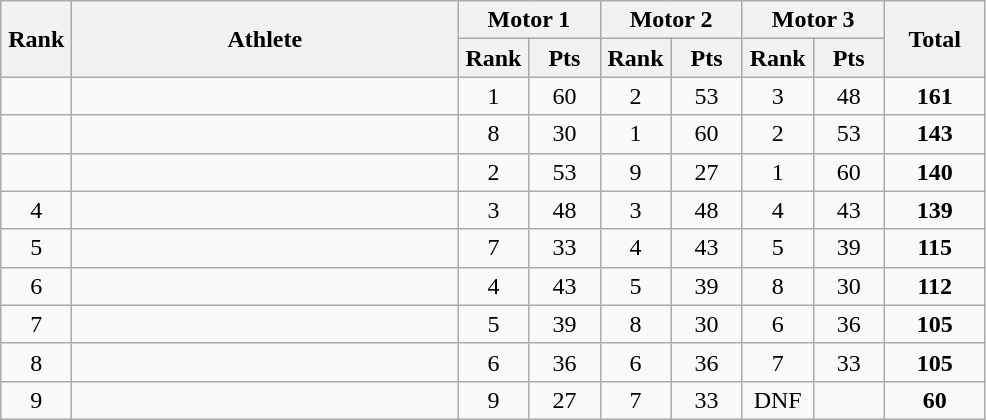<table class=wikitable style="text-align:center">
<tr>
<th width=40 rowspan=2>Rank</th>
<th width=250 rowspan=2>Athlete</th>
<th colspan=2>Motor 1</th>
<th colspan=2>Motor 2</th>
<th colspan=2>Motor 3</th>
<th width=60 rowspan=2>Total</th>
</tr>
<tr>
<th width=40>Rank</th>
<th width=40>Pts</th>
<th width=40>Rank</th>
<th width=40>Pts</th>
<th width=40>Rank</th>
<th width=40>Pts</th>
</tr>
<tr>
<td></td>
<td align=left></td>
<td>1</td>
<td>60</td>
<td>2</td>
<td>53</td>
<td>3</td>
<td>48</td>
<td><strong>161</strong></td>
</tr>
<tr>
<td></td>
<td align=left></td>
<td>8</td>
<td>30</td>
<td>1</td>
<td>60</td>
<td>2</td>
<td>53</td>
<td><strong>143</strong></td>
</tr>
<tr>
<td></td>
<td align=left></td>
<td>2</td>
<td>53</td>
<td>9</td>
<td>27</td>
<td>1</td>
<td>60</td>
<td><strong>140</strong></td>
</tr>
<tr>
<td>4</td>
<td align=left></td>
<td>3</td>
<td>48</td>
<td>3</td>
<td>48</td>
<td>4</td>
<td>43</td>
<td><strong>139</strong></td>
</tr>
<tr>
<td>5</td>
<td align=left></td>
<td>7</td>
<td>33</td>
<td>4</td>
<td>43</td>
<td>5</td>
<td>39</td>
<td><strong>115</strong></td>
</tr>
<tr>
<td>6</td>
<td align=left></td>
<td>4</td>
<td>43</td>
<td>5</td>
<td>39</td>
<td>8</td>
<td>30</td>
<td><strong>112</strong></td>
</tr>
<tr>
<td>7</td>
<td align=left></td>
<td>5</td>
<td>39</td>
<td>8</td>
<td>30</td>
<td>6</td>
<td>36</td>
<td><strong>105</strong></td>
</tr>
<tr>
<td>8</td>
<td align=left></td>
<td>6</td>
<td>36</td>
<td>6</td>
<td>36</td>
<td>7</td>
<td>33</td>
<td><strong>105</strong></td>
</tr>
<tr>
<td>9</td>
<td align=left></td>
<td>9</td>
<td>27</td>
<td>7</td>
<td>33</td>
<td>DNF</td>
<td></td>
<td><strong>60</strong></td>
</tr>
</table>
